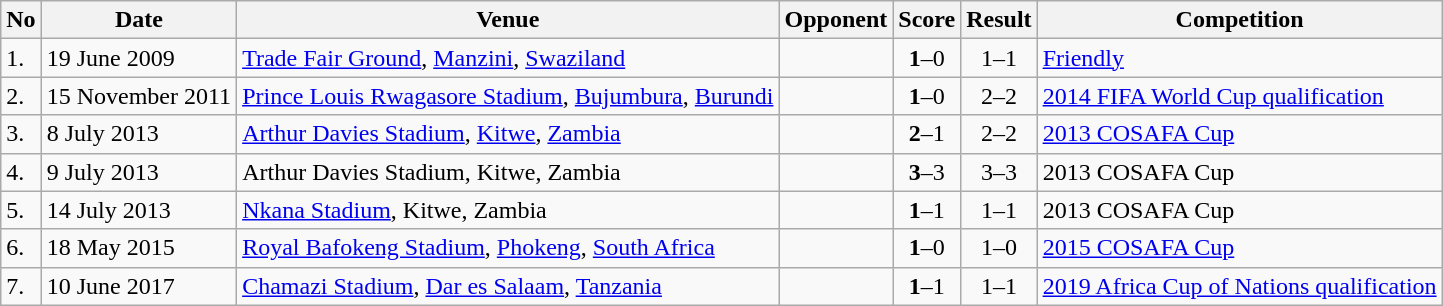<table class="wikitable" style="font-size:100%;">
<tr>
<th>No</th>
<th>Date</th>
<th>Venue</th>
<th>Opponent</th>
<th>Score</th>
<th>Result</th>
<th>Competition</th>
</tr>
<tr>
<td>1.</td>
<td>19 June 2009</td>
<td><a href='#'>Trade Fair Ground</a>, <a href='#'>Manzini</a>, <a href='#'>Swaziland</a></td>
<td></td>
<td align=center><strong>1</strong>–0</td>
<td align=center>1–1</td>
<td><a href='#'>Friendly</a></td>
</tr>
<tr>
<td>2.</td>
<td>15 November 2011</td>
<td><a href='#'>Prince Louis Rwagasore Stadium</a>, <a href='#'>Bujumbura</a>, <a href='#'>Burundi</a></td>
<td></td>
<td align=center><strong>1</strong>–0</td>
<td align=center>2–2</td>
<td><a href='#'>2014 FIFA World Cup qualification</a></td>
</tr>
<tr>
<td>3.</td>
<td>8 July 2013</td>
<td><a href='#'>Arthur Davies Stadium</a>, <a href='#'>Kitwe</a>, <a href='#'>Zambia</a></td>
<td></td>
<td align=center><strong>2</strong>–1</td>
<td align=center>2–2</td>
<td><a href='#'>2013 COSAFA Cup</a></td>
</tr>
<tr>
<td>4.</td>
<td>9 July 2013</td>
<td>Arthur Davies Stadium, Kitwe, Zambia</td>
<td></td>
<td align=center><strong>3</strong>–3</td>
<td align=center>3–3</td>
<td>2013 COSAFA Cup</td>
</tr>
<tr>
<td>5.</td>
<td>14 July 2013</td>
<td><a href='#'>Nkana Stadium</a>, Kitwe, Zambia</td>
<td></td>
<td align=center><strong>1</strong>–1</td>
<td align=center>1–1 </td>
<td>2013 COSAFA Cup</td>
</tr>
<tr>
<td>6.</td>
<td>18 May 2015</td>
<td><a href='#'>Royal Bafokeng Stadium</a>, <a href='#'>Phokeng</a>, <a href='#'>South Africa</a></td>
<td></td>
<td align=center><strong>1</strong>–0</td>
<td align=center>1–0</td>
<td><a href='#'>2015 COSAFA Cup</a></td>
</tr>
<tr>
<td>7.</td>
<td>10 June 2017</td>
<td><a href='#'>Chamazi Stadium</a>, <a href='#'>Dar es Salaam</a>, <a href='#'>Tanzania</a></td>
<td></td>
<td align=center><strong>1</strong>–1</td>
<td align=center>1–1</td>
<td><a href='#'>2019 Africa Cup of Nations qualification</a></td>
</tr>
</table>
